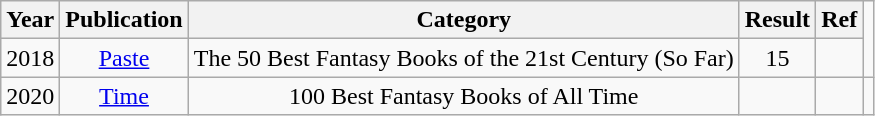<table class="wikitable sortable" style="text-align:center;">
<tr>
<th>Year</th>
<th>Publication</th>
<th>Category</th>
<th>Result</th>
<th>Ref</th>
</tr>
<tr>
<td>2018</td>
<td><a href='#'>Paste</a></td>
<td>The 50 Best Fantasy Books of the 21st Century (So Far)</td>
<td>15</td>
<td></td>
</tr>
<tr>
<td>2020</td>
<td><a href='#'>Time</a></td>
<td>100 Best Fantasy Books of All Time</td>
<td></td>
<td></td>
<td></td>
</tr>
</table>
